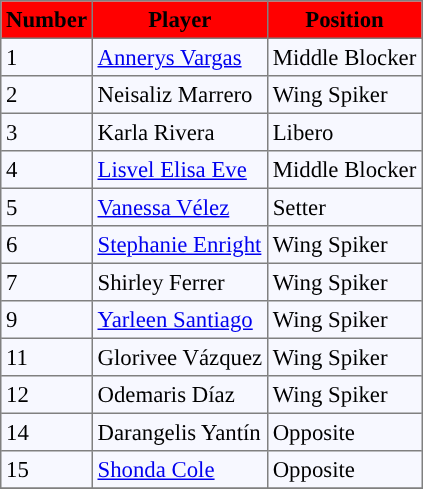<table bgcolor="#f7f8ff" cellpadding="3" cellspacing="0" border="1" style="font-size: 95%; border: gray solid 1px; border-collapse: collapse;">
<tr bgcolor="#ff0000">
<td align=center><strong>Number</strong></td>
<td align=center><strong>Player</strong></td>
<td align=center><strong>Position</strong></td>
</tr>
<tr align="left">
<td>1</td>
<td> <a href='#'>Annerys Vargas</a></td>
<td>Middle Blocker</td>
</tr>
<tr align="left">
<td>2</td>
<td> Neisaliz Marrero</td>
<td>Wing Spiker</td>
</tr>
<tr align="left">
<td>3</td>
<td> Karla Rivera</td>
<td>Libero</td>
</tr>
<tr align="left">
<td>4</td>
<td> <a href='#'>Lisvel Elisa Eve</a></td>
<td>Middle Blocker</td>
</tr>
<tr align="left">
<td>5</td>
<td> <a href='#'>Vanessa Vélez</a></td>
<td>Setter</td>
</tr>
<tr align="left">
<td>6</td>
<td> <a href='#'>Stephanie Enright</a></td>
<td>Wing Spiker</td>
</tr>
<tr align="left">
<td>7</td>
<td> Shirley Ferrer</td>
<td>Wing Spiker</td>
</tr>
<tr align="left">
<td>9</td>
<td> <a href='#'>Yarleen Santiago</a></td>
<td>Wing Spiker</td>
</tr>
<tr align="left">
<td>11</td>
<td> Glorivee Vázquez</td>
<td>Wing Spiker</td>
</tr>
<tr align="left">
<td>12</td>
<td> Odemaris Díaz</td>
<td>Wing Spiker</td>
</tr>
<tr align="left">
<td>14</td>
<td> Darangelis Yantín</td>
<td>Opposite</td>
</tr>
<tr align="left">
<td>15</td>
<td> <a href='#'>Shonda Cole</a></td>
<td>Opposite</td>
</tr>
<tr align="left">
</tr>
</table>
